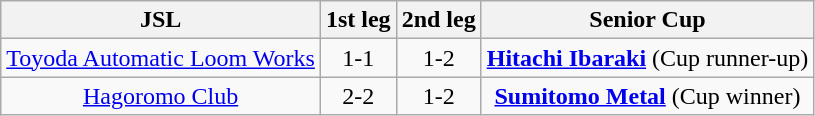<table class="wikitable">
<tr align=center>
<th>JSL</th>
<th>1st leg</th>
<th>2nd leg</th>
<th>Senior Cup</th>
</tr>
<tr align=center>
<td><a href='#'>Toyoda Automatic Loom Works</a></td>
<td>1-1</td>
<td>1-2</td>
<td><strong><a href='#'>Hitachi Ibaraki</a></strong> (Cup runner-up)</td>
</tr>
<tr align=center>
<td><a href='#'>Hagoromo Club</a></td>
<td>2-2</td>
<td>1-2</td>
<td><strong><a href='#'>Sumitomo Metal</a></strong> (Cup winner)</td>
</tr>
</table>
